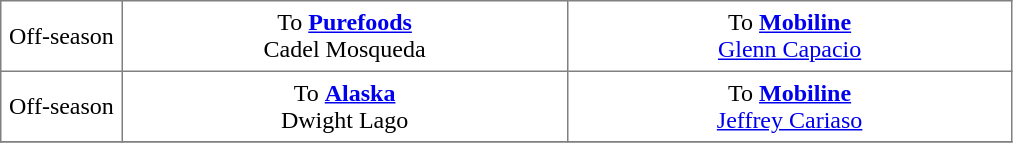<table border="1" style="border-collapse:collapse; text-align: center" cellpadding="5">
<tr>
<td style="width:12%">Off-season</td>
<td style="width:44%" valign="top">To <strong><a href='#'>Purefoods</a></strong><br>Cadel Mosqueda</td>
<td style="width:44%" valign="top">To <strong><a href='#'>Mobiline</a></strong><br><a href='#'>Glenn Capacio</a></td>
</tr>
<tr>
<td style="width:12%">Off-season</td>
<td style="width:44%" valign="top">To <strong><a href='#'>Alaska</a></strong><br>Dwight Lago</td>
<td style="width:44%" valign="top">To <strong><a href='#'>Mobiline</a></strong><br><a href='#'>Jeffrey Cariaso</a></td>
</tr>
<tr>
</tr>
</table>
